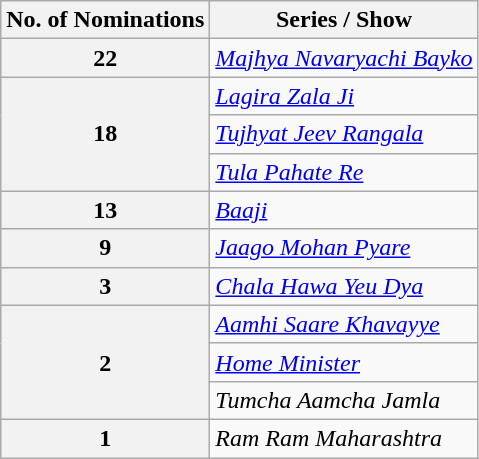<table class="wikitable" style="display:inline-table;">
<tr>
<th>No. of Nominations</th>
<th>Series / Show</th>
</tr>
<tr>
<th>22</th>
<td><em><a href='#'>Majhya Navaryachi Bayko</a></em></td>
</tr>
<tr>
<th rowspan="3">18</th>
<td><em><a href='#'>Lagira Zala Ji</a></em></td>
</tr>
<tr>
<td><em><a href='#'>Tujhyat Jeev Rangala</a></em></td>
</tr>
<tr>
<td><em><a href='#'>Tula Pahate Re</a></em></td>
</tr>
<tr>
<th>13</th>
<td><em><a href='#'>Baaji</a></em></td>
</tr>
<tr>
<th>9</th>
<td><em><a href='#'>Jaago Mohan Pyare</a></em></td>
</tr>
<tr>
<th>3</th>
<td><em><a href='#'>Chala Hawa Yeu Dya</a></em></td>
</tr>
<tr>
<th rowspan="3">2</th>
<td><em><a href='#'>Aamhi Saare Khavayye</a></em></td>
</tr>
<tr>
<td><em><a href='#'>Home Minister</a></em></td>
</tr>
<tr>
<td><em>Tumcha Aamcha Jamla</em></td>
</tr>
<tr>
<th>1</th>
<td><em>Ram Ram Maharashtra</em></td>
</tr>
</table>
